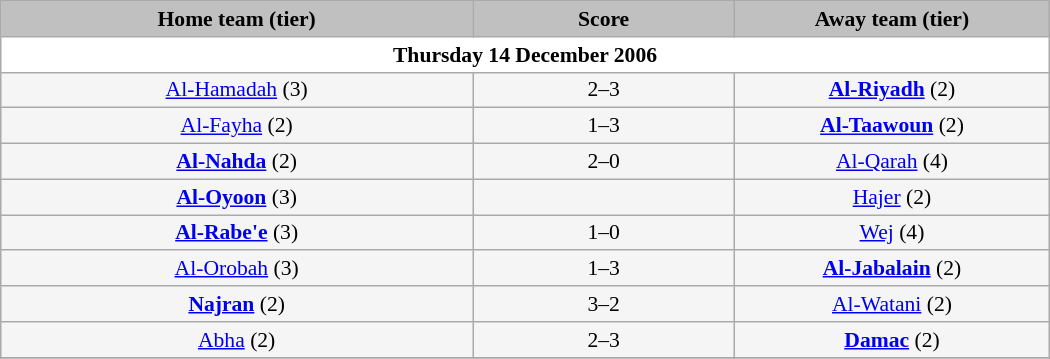<table class="wikitable" style="width: 700px; background:WhiteSmoke; text-align:center; font-size:90%">
<tr>
<td scope="col" style="width: 45%; background:silver;"><strong>Home team (tier)</strong></td>
<td scope="col" style="width: 25%; background:silver;"><strong>Score</strong></td>
<td scope="col" style="width: 45%; background:silver;"><strong>Away team (tier)</strong></td>
</tr>
<tr>
<td colspan="5" style= background:White><strong>Thursday 14 December 2006</strong></td>
</tr>
<tr>
<td><a href='#'>Al-Hamadah</a> (3)</td>
<td>2–3</td>
<td><strong><a href='#'>Al-Riyadh</a></strong> (2)</td>
</tr>
<tr>
<td><a href='#'>Al-Fayha</a> (2)</td>
<td>1–3</td>
<td><strong><a href='#'>Al-Taawoun</a></strong> (2)</td>
</tr>
<tr>
<td><strong><a href='#'>Al-Nahda</a></strong> (2)</td>
<td>2–0</td>
<td><a href='#'>Al-Qarah</a> (4)</td>
</tr>
<tr>
<td><strong><a href='#'>Al-Oyoon</a></strong> (3)</td>
<td></td>
<td><a href='#'>Hajer</a> (2)</td>
</tr>
<tr>
<td><strong><a href='#'>Al-Rabe'e</a></strong> (3)</td>
<td>1–0</td>
<td><a href='#'>Wej</a> (4)</td>
</tr>
<tr>
<td><a href='#'>Al-Orobah</a> (3)</td>
<td>1–3</td>
<td><strong><a href='#'>Al-Jabalain</a></strong> (2)</td>
</tr>
<tr>
<td><strong><a href='#'>Najran</a></strong> (2)</td>
<td>3–2</td>
<td><a href='#'>Al-Watani</a> (2)</td>
</tr>
<tr>
<td><a href='#'>Abha</a> (2)</td>
<td>2–3</td>
<td><strong><a href='#'>Damac</a></strong> (2)</td>
</tr>
<tr>
</tr>
</table>
